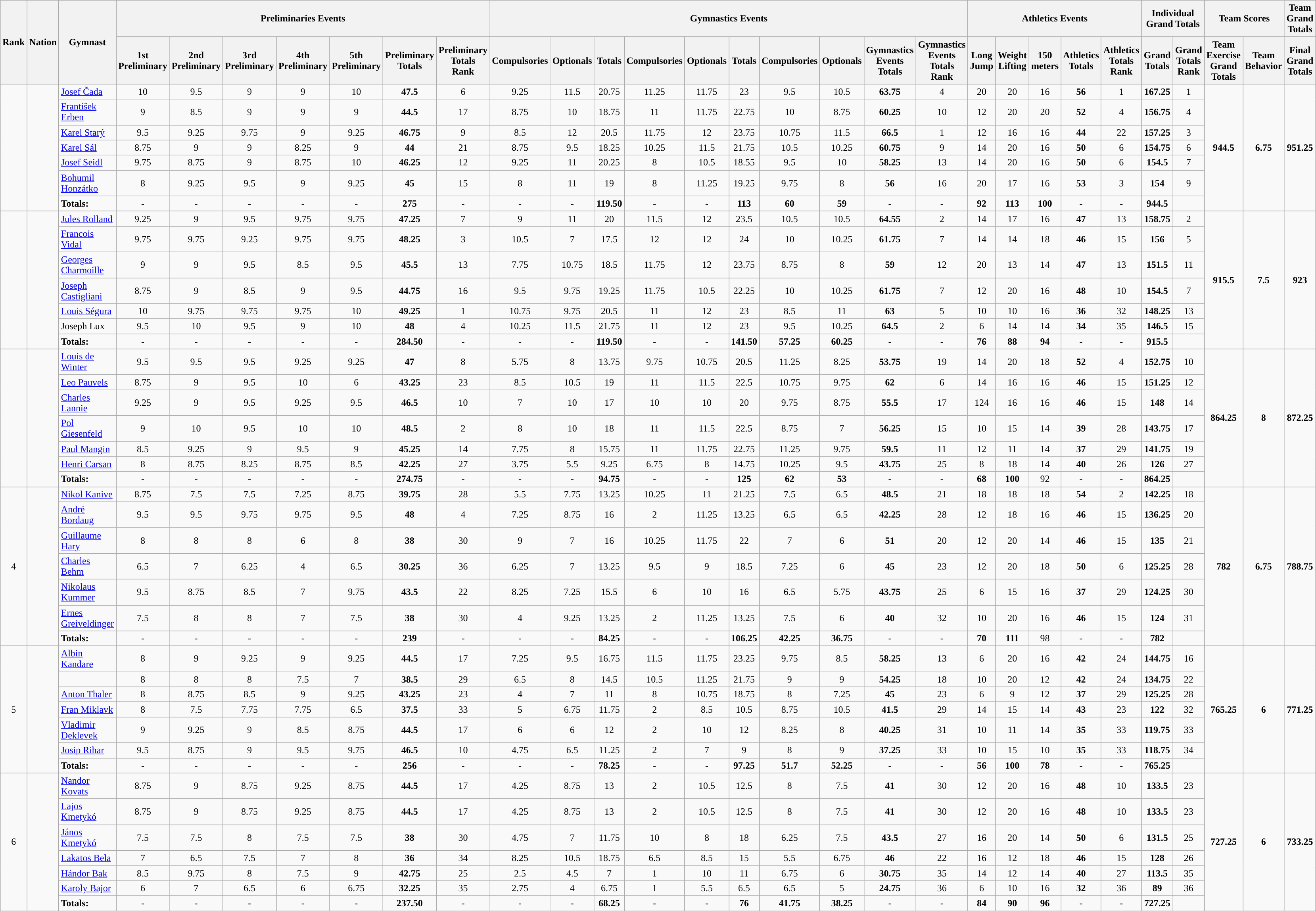<table class="wikitable sortable" style="text-align:center">
<tr>
<th rowspan=2>Rank</th>
<th rowspan=2>Nation</th>
<th rowspan=2>Gymnast</th>
<th colspan=7>Preliminaries Events</th>
<th colspan=10>Gymnastics Events</th>
<th colspan=5>Athletics Events</th>
<th colspan=2>Individual Grand Totals</th>
<th colspan=2>Team Scores</th>
<th colspan=1>Team Grand Totals</th>
</tr>
<tr>
<th colspan=1>1st Preliminary</th>
<th colspan=1>2nd Preliminary</th>
<th colspan=1>3rd Preliminary</th>
<th colspan=1>4th Preliminary</th>
<th colspan=1>5th Preliminary</th>
<th colspan=1>Preliminary Totals</th>
<th colspan=1>Preliminary Totals Rank</th>
<th colspan=1> Compulsories</th>
<th colspan=1> Optionals</th>
<th colspan=1> Totals</th>
<th colspan=1> Compulsories</th>
<th colspan=1> Optionals</th>
<th colspan=1> Totals</th>
<th colspan=1> Compulsories</th>
<th colspan=1> Optionals</th>
<th colspan=1>Gymnastics Events Totals</th>
<th colspan=1>Gymnastics Events Totals Rank</th>
<th colspan=1>Long Jump</th>
<th colspan=1>Weight Lifting</th>
<th colspan=1>150 meters</th>
<th colspan=1>Athletics Totals</th>
<th colspan=1>Athletics Totals Rank</th>
<th colspan=1>Grand Totals</th>
<th colspan=1>Grand Totals Rank</th>
<th colspan=1>Team Exercise Grand Totals</th>
<th colspan=1>Team Behavior</th>
<th colspan=1>Final Grand Totals</th>
</tr>
<tr>
<td rowspan=7></td>
<td align=left rowspan=7></td>
<td align=left><a href='#'>Josef Čada</a></td>
<td>10</td>
<td>9.5</td>
<td>9</td>
<td>9</td>
<td>10</td>
<td><strong>47.5</strong></td>
<td>6</td>
<td>9.25</td>
<td>11.5</td>
<td>20.75</td>
<td>11.25</td>
<td>11.75</td>
<td>23</td>
<td>9.5</td>
<td>10.5</td>
<td><strong>63.75</strong></td>
<td>4</td>
<td>20</td>
<td>20</td>
<td>16</td>
<td><strong>56</strong></td>
<td>1</td>
<td><strong>167.25</strong></td>
<td>1</td>
<td rowspan=7><strong>944.5</strong></td>
<td rowspan=7><strong>6.75</strong></td>
<td rowspan=7><strong>951.25</strong></td>
</tr>
<tr>
<td align=left><a href='#'>František Erben</a></td>
<td>9</td>
<td>8.5</td>
<td>9</td>
<td>9</td>
<td>9</td>
<td><strong>44.5</strong></td>
<td>17</td>
<td>8.75</td>
<td>10</td>
<td>18.75</td>
<td>11</td>
<td>11.75</td>
<td>22.75</td>
<td>10</td>
<td>8.75</td>
<td><strong>60.25</strong></td>
<td>10</td>
<td>12</td>
<td>20</td>
<td>20</td>
<td><strong>52</strong></td>
<td>4</td>
<td><strong>156.75</strong></td>
<td>4</td>
</tr>
<tr>
<td align=left><a href='#'>Karel Starý</a></td>
<td>9.5</td>
<td>9.25</td>
<td>9.75</td>
<td>9</td>
<td>9.25</td>
<td><strong>46.75</strong></td>
<td>9</td>
<td>8.5</td>
<td>12</td>
<td>20.5</td>
<td>11.75</td>
<td>12</td>
<td>23.75</td>
<td>10.75</td>
<td>11.5</td>
<td><strong>66.5</strong></td>
<td>1</td>
<td>12</td>
<td>16</td>
<td>16</td>
<td><strong>44</strong></td>
<td>22</td>
<td><strong>157.25</strong></td>
<td>3</td>
</tr>
<tr>
<td align=left><a href='#'>Karel Sál</a></td>
<td>8.75</td>
<td>9</td>
<td>9</td>
<td>8.25</td>
<td>9</td>
<td><strong>44</strong></td>
<td>21</td>
<td>8.75</td>
<td>9.5</td>
<td>18.25</td>
<td>10.25</td>
<td>11.5</td>
<td>21.75</td>
<td>10.5</td>
<td>10.25</td>
<td><strong>60.75</strong></td>
<td>9</td>
<td>14</td>
<td>20</td>
<td>16</td>
<td><strong>50</strong></td>
<td>6</td>
<td><strong>154.75</strong></td>
<td>6</td>
</tr>
<tr>
<td align=left><a href='#'>Josef Seidl</a></td>
<td>9.75</td>
<td>8.75</td>
<td>9</td>
<td>8.75</td>
<td>10</td>
<td><strong>46.25</strong></td>
<td>12</td>
<td>9.25</td>
<td>11</td>
<td>20.25</td>
<td>8</td>
<td>10.5</td>
<td>18.55</td>
<td>9.5</td>
<td>10</td>
<td><strong>58.25</strong></td>
<td>13</td>
<td>14</td>
<td>20</td>
<td>16</td>
<td><strong>50</strong></td>
<td>6</td>
<td><strong>154.5</strong></td>
<td>7</td>
</tr>
<tr>
<td align=left><a href='#'>Bohumil Honzátko</a></td>
<td>8</td>
<td>9.25</td>
<td>9.5</td>
<td>9</td>
<td>9.25</td>
<td><strong>45</strong></td>
<td>15</td>
<td>8</td>
<td>11</td>
<td>19</td>
<td>8</td>
<td>11.25</td>
<td>19.25</td>
<td>9.75</td>
<td>8</td>
<td><strong>56</strong></td>
<td>16</td>
<td>20</td>
<td>17</td>
<td>16</td>
<td><strong>53</strong></td>
<td>3</td>
<td><strong>154</strong></td>
<td>9</td>
</tr>
<tr>
<td align=left><strong> Totals: </strong></td>
<td>-</td>
<td>-</td>
<td>-</td>
<td>-</td>
<td>-</td>
<td><strong>275</strong></td>
<td>-</td>
<td>-</td>
<td>-</td>
<td><strong>119.50</strong></td>
<td>-</td>
<td>-</td>
<td><strong>113</strong></td>
<td><strong>60</strong></td>
<td><strong>59</strong></td>
<td>-</td>
<td>-</td>
<td><strong>92</strong></td>
<td><strong>113</strong></td>
<td><strong>100</strong></td>
<td>-</td>
<td>-</td>
<td><strong>944.5</strong></td>
</tr>
<tr>
<td rowspan=7></td>
<td align=left rowspan=7></td>
<td align=left><a href='#'>Jules Rolland</a></td>
<td>9.25</td>
<td>9</td>
<td>9.5</td>
<td>9.75</td>
<td>9.75</td>
<td><strong>47.25</strong></td>
<td>7</td>
<td>9</td>
<td>11</td>
<td>20</td>
<td>11.5</td>
<td>12</td>
<td>23.5</td>
<td>10.5</td>
<td>10.5</td>
<td><strong>64.55</strong></td>
<td>2</td>
<td>14</td>
<td>17</td>
<td>16</td>
<td><strong>47</strong></td>
<td>13</td>
<td><strong>158.75</strong></td>
<td>2</td>
<td rowspan=7><strong>915.5</strong></td>
<td rowspan=7><strong>7.5</strong></td>
<td rowspan=7><strong>923</strong></td>
</tr>
<tr>
<td align=left><a href='#'>Francois Vidal</a></td>
<td>9.75</td>
<td>9.75</td>
<td>9.25</td>
<td>9.75</td>
<td>9.75</td>
<td><strong>48.25</strong></td>
<td>3</td>
<td>10.5</td>
<td>7</td>
<td>17.5</td>
<td>12</td>
<td>12</td>
<td>24</td>
<td>10</td>
<td>10.25</td>
<td><strong>61.75</strong></td>
<td>7</td>
<td>14</td>
<td>14</td>
<td>18</td>
<td><strong>46</strong></td>
<td>15</td>
<td><strong>156</strong></td>
<td>5</td>
</tr>
<tr>
<td align=left><a href='#'>Georges Charmoille</a></td>
<td>9</td>
<td>9</td>
<td>9.5</td>
<td>8.5</td>
<td>9.5</td>
<td><strong>45.5</strong></td>
<td>13</td>
<td>7.75</td>
<td>10.75</td>
<td>18.5</td>
<td>11.75</td>
<td>12</td>
<td>23.75</td>
<td>8.75</td>
<td>8</td>
<td><strong>59</strong></td>
<td>12</td>
<td>20</td>
<td>13</td>
<td>14</td>
<td><strong>47</strong></td>
<td>13</td>
<td><strong>151.5</strong></td>
<td>11</td>
</tr>
<tr>
<td align=left><a href='#'>Joseph Castigliani</a></td>
<td>8.75</td>
<td>9</td>
<td>8.5</td>
<td>9</td>
<td>9.5</td>
<td><strong>44.75</strong></td>
<td>16</td>
<td>9.5</td>
<td>9.75</td>
<td>19.25</td>
<td>11.75</td>
<td>10.5</td>
<td>22.25</td>
<td>10</td>
<td>10.25</td>
<td><strong>61.75</strong></td>
<td>7</td>
<td>12</td>
<td>20</td>
<td>16</td>
<td><strong>48</strong></td>
<td>10</td>
<td><strong>154.5</strong></td>
<td>7</td>
</tr>
<tr>
<td align=left><a href='#'>Louis Ségura</a></td>
<td>10</td>
<td>9.75</td>
<td>9.75</td>
<td>9.75</td>
<td>10</td>
<td><strong>49.25</strong></td>
<td>1</td>
<td>10.75</td>
<td>9.75</td>
<td>20.5</td>
<td>11</td>
<td>12</td>
<td>23</td>
<td>8.5</td>
<td>11</td>
<td><strong>63</strong></td>
<td>5</td>
<td>10</td>
<td>10</td>
<td>16</td>
<td><strong>36</strong></td>
<td>32</td>
<td><strong>148.25</strong></td>
<td>13</td>
</tr>
<tr>
<td align=left>Joseph Lux</td>
<td>9.5</td>
<td>10</td>
<td>9.5</td>
<td>9</td>
<td>10</td>
<td><strong>48</strong></td>
<td>4</td>
<td>10.25</td>
<td>11.5</td>
<td>21.75</td>
<td>11</td>
<td>12</td>
<td>23</td>
<td>9.5</td>
<td>10.25</td>
<td><strong>64.5</strong></td>
<td>2</td>
<td>6</td>
<td>14</td>
<td>14</td>
<td><strong>34</strong></td>
<td>35</td>
<td><strong>146.5</strong></td>
<td>15</td>
</tr>
<tr>
<td align=left><strong> Totals: </strong></td>
<td>-</td>
<td>-</td>
<td>-</td>
<td>-</td>
<td>-</td>
<td><strong>284.50</strong></td>
<td>-</td>
<td>-</td>
<td>-</td>
<td><strong>119.50</strong></td>
<td>-</td>
<td>-</td>
<td><strong>141.50</strong></td>
<td><strong>57.25</strong></td>
<td><strong>60.25</strong></td>
<td>-</td>
<td>-</td>
<td><strong>76</strong></td>
<td><strong>88</strong></td>
<td><strong>94</strong></td>
<td>-</td>
<td>-</td>
<td><strong>915.5</strong></td>
</tr>
<tr>
<td rowspan=7></td>
<td align=left rowspan=7></td>
<td align=left><a href='#'>Louis de Winter</a></td>
<td>9.5</td>
<td>9.5</td>
<td>9.5</td>
<td>9.25</td>
<td>9.25</td>
<td><strong>47</strong></td>
<td>8</td>
<td>5.75</td>
<td>8</td>
<td>13.75</td>
<td>9.75</td>
<td>10.75</td>
<td>20.5</td>
<td>11.25</td>
<td>8.25</td>
<td><strong>53.75</strong></td>
<td>19</td>
<td>14</td>
<td>20</td>
<td>18</td>
<td><strong>52</strong></td>
<td>4</td>
<td><strong>152.75</strong></td>
<td>10</td>
<td rowspan=7><strong>864.25</strong></td>
<td rowspan=7><strong>8</strong></td>
<td rowspan=7><strong>872.25</strong></td>
</tr>
<tr>
<td align=left><a href='#'>Leo Pauvels</a></td>
<td>8.75</td>
<td>9</td>
<td>9.5</td>
<td>10</td>
<td>6</td>
<td><strong>43.25</strong></td>
<td>23</td>
<td>8.5</td>
<td>10.5</td>
<td>19</td>
<td>11</td>
<td>11.5</td>
<td>22.5</td>
<td>10.75</td>
<td>9.75</td>
<td><strong>62</strong></td>
<td>6</td>
<td>14</td>
<td>16</td>
<td>16</td>
<td><strong>46</strong></td>
<td>15</td>
<td><strong>151.25</strong></td>
<td>12</td>
</tr>
<tr>
<td align=left><a href='#'>Charles Lannie</a></td>
<td>9.25</td>
<td>9</td>
<td>9.5</td>
<td>9.25</td>
<td>9.5</td>
<td><strong>46.5</strong></td>
<td>10</td>
<td>7</td>
<td>10</td>
<td>17</td>
<td>10</td>
<td>10</td>
<td>20</td>
<td>9.75</td>
<td>8.75</td>
<td><strong>55.5</strong></td>
<td>17</td>
<td>124</td>
<td>16</td>
<td>16</td>
<td><strong>46</strong></td>
<td>15</td>
<td><strong>148</strong></td>
<td>14</td>
</tr>
<tr>
<td align=left><a href='#'>Pol Giesenfeld</a></td>
<td>9</td>
<td>10</td>
<td>9.5</td>
<td>10</td>
<td>10</td>
<td><strong>48.5</strong></td>
<td>2</td>
<td>8</td>
<td>10</td>
<td>18</td>
<td>11</td>
<td>11.5</td>
<td>22.5</td>
<td>8.75</td>
<td>7</td>
<td><strong>56.25</strong></td>
<td>15</td>
<td>10</td>
<td>15</td>
<td>14</td>
<td><strong>39</strong></td>
<td>28</td>
<td><strong>143.75</strong></td>
<td>17</td>
</tr>
<tr>
<td align=left><a href='#'>Paul Mangin</a></td>
<td>8.5</td>
<td>9.25</td>
<td>9</td>
<td>9.5</td>
<td>9</td>
<td><strong>45.25</strong></td>
<td>14</td>
<td>7.75</td>
<td>8</td>
<td>15.75</td>
<td>11</td>
<td>11.75</td>
<td>22.75</td>
<td>11.25</td>
<td>9.75</td>
<td><strong>59.5</strong></td>
<td>11</td>
<td>12</td>
<td>11</td>
<td>14</td>
<td><strong>37</strong></td>
<td>29</td>
<td><strong>141.75</strong></td>
<td>19</td>
</tr>
<tr>
<td align=left><a href='#'>Henri Carsan</a></td>
<td>8</td>
<td>8.75</td>
<td>8.25</td>
<td>8.75</td>
<td>8.5</td>
<td><strong>42.25</strong></td>
<td>27</td>
<td>3.75</td>
<td>5.5</td>
<td>9.25</td>
<td>6.75</td>
<td>8</td>
<td>14.75</td>
<td>10.25</td>
<td>9.5</td>
<td><strong>43.75</strong></td>
<td>25</td>
<td>8</td>
<td>18</td>
<td>14</td>
<td><strong>40</strong></td>
<td>26</td>
<td><strong>126</strong></td>
<td>27</td>
</tr>
<tr>
<td align=left><strong> Totals: </strong></td>
<td>-</td>
<td>-</td>
<td>-</td>
<td>-</td>
<td>-</td>
<td><strong>274.75</strong></td>
<td>-</td>
<td>-</td>
<td>-</td>
<td><strong>94.75</strong></td>
<td>-</td>
<td>-</td>
<td><strong>125</strong></td>
<td><strong>62</strong></td>
<td><strong>53</strong></td>
<td>-</td>
<td>-</td>
<td><strong>68</strong></td>
<td><strong>100</strong></td>
<td>92</td>
<td>-</td>
<td>-</td>
<td><strong>864.25</strong></td>
</tr>
<tr>
<td rowspan=7>4</td>
<td align=left rowspan=7></td>
<td align=left><a href='#'>Nikol Kanive</a></td>
<td>8.75</td>
<td>7.5</td>
<td>7.5</td>
<td>7.25</td>
<td>8.75</td>
<td><strong>39.75</strong></td>
<td>28</td>
<td>5.5</td>
<td>7.75</td>
<td>13.25</td>
<td>10.25</td>
<td>11</td>
<td>21.25</td>
<td>7.5</td>
<td>6.5</td>
<td><strong>48.5</strong></td>
<td>21</td>
<td>18</td>
<td>18</td>
<td>18</td>
<td><strong>54</strong></td>
<td>2</td>
<td><strong>142.25</strong></td>
<td>18</td>
<td rowspan=7><strong>782</strong></td>
<td rowspan=7><strong>6.75</strong></td>
<td rowspan=7><strong>788.75</strong></td>
</tr>
<tr>
<td align=left><a href='#'>André Bordaug</a></td>
<td>9.5</td>
<td>9.5</td>
<td>9.75</td>
<td>9.75</td>
<td>9.5</td>
<td><strong>48</strong></td>
<td>4</td>
<td>7.25</td>
<td>8.75</td>
<td>16</td>
<td>2</td>
<td>11.25</td>
<td>13.25</td>
<td>6.5</td>
<td>6.5</td>
<td><strong>42.25</strong></td>
<td>28</td>
<td>12</td>
<td>18</td>
<td>16</td>
<td><strong>46</strong></td>
<td>15</td>
<td><strong>136.25</strong></td>
<td>20</td>
</tr>
<tr>
<td align=left><a href='#'>Guillaume Hary</a></td>
<td>8</td>
<td>8</td>
<td>8</td>
<td>6</td>
<td>8</td>
<td><strong>38</strong></td>
<td>30</td>
<td>9</td>
<td>7</td>
<td>16</td>
<td>10.25</td>
<td>11.75</td>
<td>22</td>
<td>7</td>
<td>6</td>
<td><strong>51</strong></td>
<td>20</td>
<td>12</td>
<td>20</td>
<td>14</td>
<td><strong>46</strong></td>
<td>15</td>
<td><strong>135</strong></td>
<td>21</td>
</tr>
<tr>
<td align=left><a href='#'>Charles Behm</a></td>
<td>6.5</td>
<td>7</td>
<td>6.25</td>
<td>4</td>
<td>6.5</td>
<td><strong>30.25</strong></td>
<td>36</td>
<td>6.25</td>
<td>7</td>
<td>13.25</td>
<td>9.5</td>
<td>9</td>
<td>18.5</td>
<td>7.25</td>
<td>6</td>
<td><strong>45</strong></td>
<td>23</td>
<td>12</td>
<td>20</td>
<td>18</td>
<td><strong>50</strong></td>
<td>6</td>
<td><strong>125.25</strong></td>
<td>28</td>
</tr>
<tr>
<td align=left><a href='#'>Nikolaus Kummer</a></td>
<td>9.5</td>
<td>8.75</td>
<td>8.5</td>
<td>7</td>
<td>9.75</td>
<td><strong>43.5</strong></td>
<td>22</td>
<td>8.25</td>
<td>7.25</td>
<td>15.5</td>
<td>6</td>
<td>10</td>
<td>16</td>
<td>6.5</td>
<td>5.75</td>
<td><strong>43.75</strong></td>
<td>25</td>
<td>6</td>
<td>15</td>
<td>16</td>
<td><strong>37</strong></td>
<td>29</td>
<td><strong>124.25</strong></td>
<td>30</td>
</tr>
<tr>
<td align=left><a href='#'>Ernes Greiveldinger</a></td>
<td>7.5</td>
<td>8</td>
<td>8</td>
<td>7</td>
<td>7.5</td>
<td><strong>38</strong></td>
<td>30</td>
<td>4</td>
<td>9.25</td>
<td>13.25</td>
<td>2</td>
<td>11.25</td>
<td>13.25</td>
<td>7.5</td>
<td>6</td>
<td><strong>40</strong></td>
<td>32</td>
<td>10</td>
<td>20</td>
<td>16</td>
<td><strong>46</strong></td>
<td>15</td>
<td><strong>124</strong></td>
<td>31</td>
</tr>
<tr>
<td align=left><strong> Totals: </strong></td>
<td>-</td>
<td>-</td>
<td>-</td>
<td>-</td>
<td>-</td>
<td><strong>239</strong></td>
<td>-</td>
<td>-</td>
<td>-</td>
<td><strong>84.25</strong></td>
<td>-</td>
<td>-</td>
<td><strong>106.25</strong></td>
<td><strong>42.25</strong></td>
<td><strong>36.75</strong></td>
<td>-</td>
<td>-</td>
<td><strong>70</strong></td>
<td><strong>111</strong></td>
<td>98</td>
<td>-</td>
<td>-</td>
<td><strong>782</strong></td>
</tr>
<tr>
<td rowspan=7>5</td>
<td align=left rowspan=7></td>
<td align=left><a href='#'>Albin Kandare</a></td>
<td>8</td>
<td>9</td>
<td>9.25</td>
<td>9</td>
<td>9.25</td>
<td><strong>44.5</strong></td>
<td>17</td>
<td>7.25</td>
<td>9.5</td>
<td>16.75</td>
<td>11.5</td>
<td>11.75</td>
<td>23.25</td>
<td>9.75</td>
<td>8.5</td>
<td><strong>58.25</strong></td>
<td>13</td>
<td>6</td>
<td>20</td>
<td>16</td>
<td><strong>42</strong></td>
<td>24</td>
<td><strong>144.75</strong></td>
<td>16</td>
<td rowspan=7><strong>765.25</strong></td>
<td rowspan=7><strong>6</strong></td>
<td rowspan=7><strong>771.25</strong></td>
</tr>
<tr>
<td align=left></td>
<td>8</td>
<td>8</td>
<td>8</td>
<td>7.5</td>
<td>7</td>
<td><strong>38.5</strong></td>
<td>29</td>
<td>6.5</td>
<td>8</td>
<td>14.5</td>
<td>10.5</td>
<td>11.25</td>
<td>21.75</td>
<td>9</td>
<td>9</td>
<td><strong>54.25</strong></td>
<td>18</td>
<td>10</td>
<td>20</td>
<td>12</td>
<td><strong>42</strong></td>
<td>24</td>
<td><strong>134.75</strong></td>
<td>22</td>
</tr>
<tr>
<td align=left><a href='#'>Anton Thaler</a></td>
<td>8</td>
<td>8.75</td>
<td>8.5</td>
<td>9</td>
<td>9.25</td>
<td><strong>43.25</strong></td>
<td>23</td>
<td>4</td>
<td>7</td>
<td>11</td>
<td>8</td>
<td>10.75</td>
<td>18.75</td>
<td>8</td>
<td>7.25</td>
<td><strong>45</strong></td>
<td>23</td>
<td>6</td>
<td>9</td>
<td>12</td>
<td><strong>37</strong></td>
<td>29</td>
<td><strong>125.25</strong></td>
<td>28</td>
</tr>
<tr>
<td align=left><a href='#'>Fran Miklavk</a></td>
<td>8</td>
<td>7.5</td>
<td>7.75</td>
<td>7.75</td>
<td>6.5</td>
<td><strong>37.5</strong></td>
<td>33</td>
<td>5</td>
<td>6.75</td>
<td>11.75</td>
<td>2</td>
<td>8.5</td>
<td>10.5</td>
<td>8.75</td>
<td>10.5</td>
<td><strong>41.5</strong></td>
<td>29</td>
<td>14</td>
<td>15</td>
<td>14</td>
<td><strong>43</strong></td>
<td>23</td>
<td><strong>122</strong></td>
<td>32</td>
</tr>
<tr>
<td align=left><a href='#'>Vladimir Deklevek</a></td>
<td>9</td>
<td>9.25</td>
<td>9</td>
<td>8.5</td>
<td>8.75</td>
<td><strong>44.5</strong></td>
<td>17</td>
<td>6</td>
<td>6</td>
<td>12</td>
<td>2</td>
<td>10</td>
<td>12</td>
<td>8.25</td>
<td>8</td>
<td><strong>40.25</strong></td>
<td>31</td>
<td>10</td>
<td>11</td>
<td>14</td>
<td><strong>35</strong></td>
<td>33</td>
<td><strong>119.75</strong></td>
<td>33</td>
</tr>
<tr>
<td align=left><a href='#'>Josip Rihar</a></td>
<td>9.5</td>
<td>8.75</td>
<td>9</td>
<td>9.5</td>
<td>9.75</td>
<td><strong>46.5</strong></td>
<td>10</td>
<td>4.75</td>
<td>6.5</td>
<td>11.25</td>
<td>2</td>
<td>7</td>
<td>9</td>
<td>8</td>
<td>9</td>
<td><strong>37.25</strong></td>
<td>33</td>
<td>10</td>
<td>15</td>
<td>10</td>
<td><strong>35</strong></td>
<td>33</td>
<td><strong>118.75</strong></td>
<td>34</td>
</tr>
<tr>
<td align=left><strong> Totals: </strong></td>
<td>-</td>
<td>-</td>
<td>-</td>
<td>-</td>
<td>-</td>
<td><strong>256</strong></td>
<td>-</td>
<td>-</td>
<td>-</td>
<td><strong>78.25</strong></td>
<td>-</td>
<td>-</td>
<td><strong>97.25</strong></td>
<td><strong>51.7</strong></td>
<td><strong>52.25</strong></td>
<td>-</td>
<td>-</td>
<td><strong>56</strong></td>
<td><strong>100</strong></td>
<td><strong>78</strong></td>
<td>-</td>
<td>-</td>
<td><strong>765.25</strong></td>
</tr>
<tr>
<td rowspan=7>6</td>
<td align=left rowspan=7></td>
<td align=left><a href='#'>Nandor Kovats</a></td>
<td>8.75</td>
<td>9</td>
<td>8.75</td>
<td>9.25</td>
<td>8.75</td>
<td><strong>44.5</strong></td>
<td>17</td>
<td>4.25</td>
<td>8.75</td>
<td>13</td>
<td>2</td>
<td>10.5</td>
<td>12.5</td>
<td>8</td>
<td>7.5</td>
<td><strong>41</strong></td>
<td>30</td>
<td>12</td>
<td>20</td>
<td>16</td>
<td><strong>48</strong></td>
<td>10</td>
<td><strong>133.5</strong></td>
<td>23</td>
<td rowspan=7><strong>727.25</strong></td>
<td rowspan=7><strong>6</strong></td>
<td rowspan=7><strong>733.25</strong></td>
</tr>
<tr>
<td align=left><a href='#'>Lajos Kmetykó</a></td>
<td>8.75</td>
<td>9</td>
<td>8.75</td>
<td>9.25</td>
<td>8.75</td>
<td><strong>44.5</strong></td>
<td>17</td>
<td>4.25</td>
<td>8.75</td>
<td>13</td>
<td>2</td>
<td>10.5</td>
<td>12.5</td>
<td>8</td>
<td>7.5</td>
<td><strong>41</strong></td>
<td>30</td>
<td>12</td>
<td>20</td>
<td>16</td>
<td><strong>48</strong></td>
<td>10</td>
<td><strong>133.5</strong></td>
<td>23</td>
</tr>
<tr>
<td align=left><a href='#'>János Kmetykó</a></td>
<td>7.5</td>
<td>7.5</td>
<td>8</td>
<td>7.5</td>
<td>7.5</td>
<td><strong>38</strong></td>
<td>30</td>
<td>4.75</td>
<td>7</td>
<td>11.75</td>
<td>10</td>
<td>8</td>
<td>18</td>
<td>6.25</td>
<td>7.5</td>
<td><strong>43.5</strong></td>
<td>27</td>
<td>16</td>
<td>20</td>
<td>14</td>
<td><strong>50</strong></td>
<td>6</td>
<td><strong>131.5</strong></td>
<td>25</td>
</tr>
<tr>
<td align=left><a href='#'>Lakatos Bela</a></td>
<td>7</td>
<td>6.5</td>
<td>7.5</td>
<td>7</td>
<td>8</td>
<td><strong>36</strong></td>
<td>34</td>
<td>8.25</td>
<td>10.5</td>
<td>18.75</td>
<td>6.5</td>
<td>8.5</td>
<td>15</td>
<td>5.5</td>
<td>6.75</td>
<td><strong>46</strong></td>
<td>22</td>
<td>16</td>
<td>12</td>
<td>18</td>
<td><strong>46</strong></td>
<td>15</td>
<td><strong>128</strong></td>
<td>26</td>
</tr>
<tr>
<td align=left><a href='#'>Hándor Bak</a></td>
<td>8.5</td>
<td>9.75</td>
<td>8</td>
<td>7.5</td>
<td>9</td>
<td><strong>42.75</strong></td>
<td>25</td>
<td>2.5</td>
<td>4.5</td>
<td>7</td>
<td>1</td>
<td>10</td>
<td>11</td>
<td>6.75</td>
<td>6</td>
<td><strong>30.75</strong></td>
<td>35</td>
<td>14</td>
<td>12</td>
<td>14</td>
<td><strong>40</strong></td>
<td>27</td>
<td><strong>113.5</strong></td>
<td>35</td>
</tr>
<tr>
<td align=left><a href='#'>Karoly Bajor</a></td>
<td>6</td>
<td>7</td>
<td>6.5</td>
<td>6</td>
<td>6.75</td>
<td><strong>32.25</strong></td>
<td>35</td>
<td>2.75</td>
<td>4</td>
<td>6.75</td>
<td>1</td>
<td>5.5</td>
<td>6.5</td>
<td>6.5</td>
<td>5</td>
<td><strong>24.75</strong></td>
<td>36</td>
<td>6</td>
<td>10</td>
<td>16</td>
<td><strong>32</strong></td>
<td>36</td>
<td><strong>89</strong></td>
<td>36</td>
</tr>
<tr>
<td align=left><strong> Totals: </strong></td>
<td>-</td>
<td>-</td>
<td>-</td>
<td>-</td>
<td>-</td>
<td><strong>237.50</strong></td>
<td>-</td>
<td>-</td>
<td>-</td>
<td><strong>68.25</strong></td>
<td>-</td>
<td>-</td>
<td><strong>76</strong></td>
<td><strong>41.75</strong></td>
<td><strong>38.25</strong></td>
<td>-</td>
<td>-</td>
<td><strong>84</strong></td>
<td><strong>90</strong></td>
<td><strong>96</strong></td>
<td>-</td>
<td>-</td>
<td><strong>727.25</strong></td>
</tr>
<tr>
</tr>
</table>
